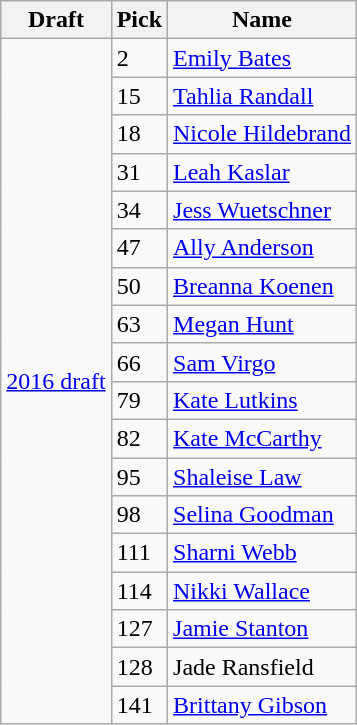<table class="wikitable plainrowheaders">
<tr>
<th scope="col"><strong>Draft</strong></th>
<th scope="col"><strong>Pick</strong></th>
<th scope="col"><strong>Name</strong></th>
</tr>
<tr>
<th rowspan= "18" style="font-weight: normal; background: #F9F9F9; text-align: left;"><a href='#'>2016 draft</a></th>
<td>2</td>
<td><a href='#'>Emily Bates</a></td>
</tr>
<tr>
<td>15</td>
<td><a href='#'>Tahlia Randall</a></td>
</tr>
<tr>
<td>18</td>
<td><a href='#'>Nicole Hildebrand</a></td>
</tr>
<tr>
<td>31</td>
<td><a href='#'>Leah Kaslar</a></td>
</tr>
<tr>
<td>34</td>
<td><a href='#'>Jess Wuetschner</a></td>
</tr>
<tr>
<td>47</td>
<td><a href='#'>Ally Anderson</a></td>
</tr>
<tr>
<td>50</td>
<td><a href='#'>Breanna Koenen</a></td>
</tr>
<tr>
<td>63</td>
<td><a href='#'>Megan Hunt</a></td>
</tr>
<tr>
<td>66</td>
<td><a href='#'>Sam Virgo</a></td>
</tr>
<tr>
<td>79</td>
<td><a href='#'>Kate Lutkins</a></td>
</tr>
<tr>
<td>82</td>
<td><a href='#'>Kate McCarthy</a></td>
</tr>
<tr>
<td>95</td>
<td><a href='#'>Shaleise Law</a></td>
</tr>
<tr>
<td>98</td>
<td><a href='#'>Selina Goodman</a></td>
</tr>
<tr>
<td>111</td>
<td><a href='#'>Sharni Webb</a></td>
</tr>
<tr>
<td>114</td>
<td><a href='#'>Nikki Wallace</a></td>
</tr>
<tr>
<td>127</td>
<td><a href='#'>Jamie Stanton</a></td>
</tr>
<tr>
<td>128</td>
<td>Jade Ransfield</td>
</tr>
<tr>
<td>141</td>
<td><a href='#'>Brittany Gibson</a></td>
</tr>
</table>
